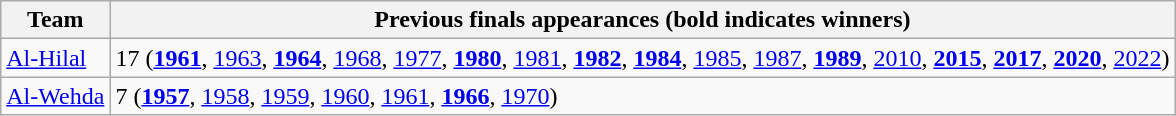<table class="wikitable">
<tr>
<th>Team</th>
<th>Previous finals appearances (bold indicates winners)</th>
</tr>
<tr>
<td><a href='#'>Al-Hilal</a></td>
<td>17 (<strong><a href='#'>1961</a></strong>, <a href='#'>1963</a>, <strong><a href='#'>1964</a></strong>, <a href='#'>1968</a>, <a href='#'>1977</a>, <strong><a href='#'>1980</a></strong>, <a href='#'>1981</a>, <strong><a href='#'>1982</a></strong>, <strong><a href='#'>1984</a></strong>, <a href='#'>1985</a>, <a href='#'>1987</a>, <strong><a href='#'>1989</a></strong>, <a href='#'>2010</a>, <strong><a href='#'>2015</a></strong>, <strong><a href='#'>2017</a></strong>, <strong><a href='#'>2020</a></strong>, <a href='#'>2022</a>)</td>
</tr>
<tr>
<td><a href='#'>Al-Wehda</a></td>
<td>7 (<strong><a href='#'>1957</a></strong>, <a href='#'>1958</a>, <a href='#'>1959</a>, <a href='#'>1960</a>, <a href='#'>1961</a>, <strong><a href='#'>1966</a></strong>, <a href='#'>1970</a>)</td>
</tr>
</table>
